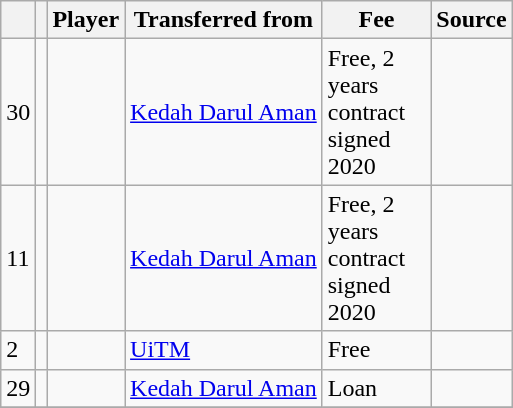<table class="wikitable plainrowheaders sortable">
<tr>
<th></th>
<th></th>
<th scope=col>Player</th>
<th>Transferred from</th>
<th !scope=col; style="width: 65px;">Fee</th>
<th scope=col>Source</th>
</tr>
<tr>
<td>30</td>
<td></td>
<td></td>
<td> <a href='#'>Kedah Darul Aman</a></td>
<td>Free, 2 years contract signed 2020</td>
<td></td>
</tr>
<tr>
<td>11</td>
<td></td>
<td></td>
<td> <a href='#'>Kedah Darul Aman</a></td>
<td>Free, 2 years contract signed 2020</td>
<td></td>
</tr>
<tr>
<td>2</td>
<td></td>
<td></td>
<td> <a href='#'>UiTM</a></td>
<td>Free</td>
<td></td>
</tr>
<tr>
<td>29</td>
<td></td>
<td></td>
<td> <a href='#'>Kedah Darul Aman</a></td>
<td>Loan</td>
<td></td>
</tr>
<tr>
</tr>
</table>
